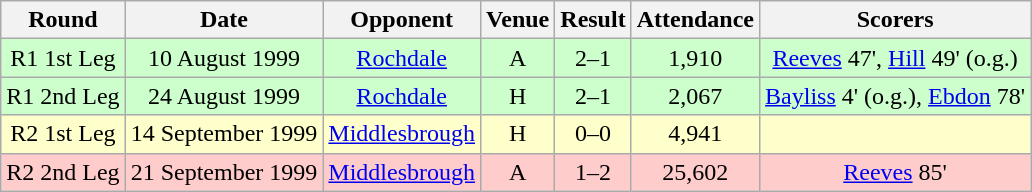<table class= "wikitable " style="font-size:100%; text-align:center">
<tr>
<th>Round</th>
<th>Date</th>
<th>Opponent</th>
<th>Venue</th>
<th>Result</th>
<th>Attendance</th>
<th>Scorers</th>
</tr>
<tr style="background: #CCFFCC;">
<td>R1 1st Leg</td>
<td>10 August 1999</td>
<td><a href='#'>Rochdale</a></td>
<td>A</td>
<td>2–1</td>
<td>1,910</td>
<td><a href='#'>Reeves</a> 47', <a href='#'>Hill</a> 49' (o.g.)</td>
</tr>
<tr style="background: #CCFFCC;">
<td>R1 2nd Leg</td>
<td>24 August 1999</td>
<td><a href='#'>Rochdale</a></td>
<td>H</td>
<td>2–1</td>
<td>2,067</td>
<td><a href='#'>Bayliss</a> 4' (o.g.), <a href='#'>Ebdon</a> 78'</td>
</tr>
<tr style="background: #FFFFCC;">
<td>R2 1st Leg</td>
<td>14 September 1999</td>
<td><a href='#'>Middlesbrough</a></td>
<td>H</td>
<td>0–0</td>
<td>4,941</td>
<td></td>
</tr>
<tr style="background: #FFCCCC;">
<td>R2 2nd Leg</td>
<td>21 September 1999</td>
<td><a href='#'>Middlesbrough</a></td>
<td>A</td>
<td>1–2</td>
<td>25,602</td>
<td><a href='#'>Reeves</a> 85'</td>
</tr>
</table>
